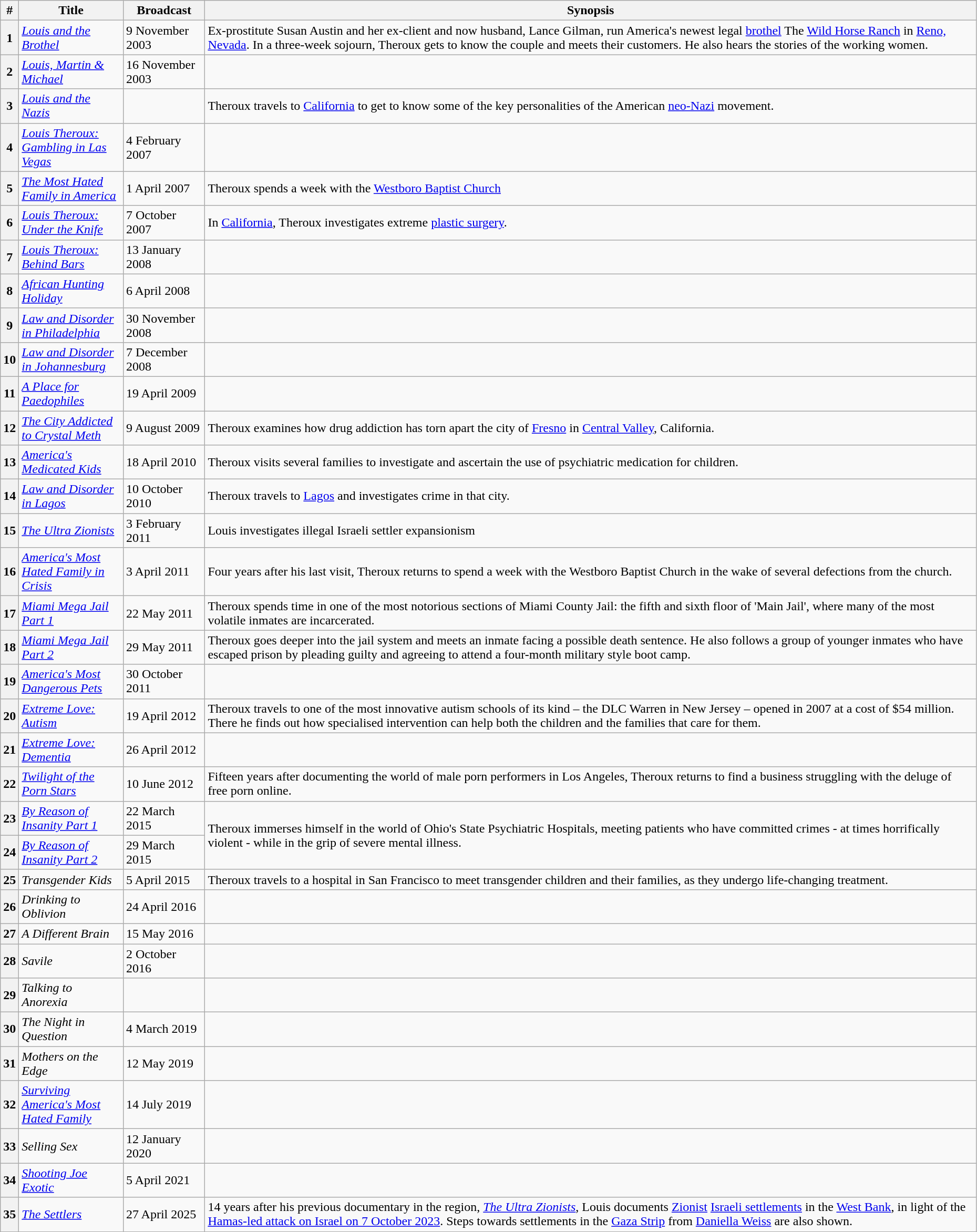<table class="wikitable" style="width:98%;">
<tr>
<th>#</th>
<th style="width:125px;">Title</th>
<th>Broadcast</th>
<th>Synopsis</th>
</tr>
<tr>
<th>1</th>
<td><em><a href='#'>Louis and the Brothel</a></em></td>
<td>9 November 2003</td>
<td>Ex-prostitute Susan Austin and her ex-client and now husband, Lance Gilman, run America's newest legal <a href='#'>brothel</a> The <a href='#'>Wild Horse Ranch</a> in <a href='#'>Reno, Nevada</a>. In a three-week sojourn, Theroux gets to know the couple and meets their customers. He also hears the stories of the working women.</td>
</tr>
<tr>
<th>2</th>
<td><em><a href='#'>Louis, Martin & Michael</a></em></td>
<td>16 November 2003</td>
<td></td>
</tr>
<tr>
<th>3</th>
<td><em><a href='#'>Louis and the Nazis</a></em></td>
<td></td>
<td>Theroux travels to <a href='#'>California</a> to get to know some of the key personalities of the American <a href='#'>neo-Nazi</a> movement.</td>
</tr>
<tr>
<th>4</th>
<td><em><a href='#'>Louis Theroux: Gambling in Las Vegas</a></em></td>
<td>4 February 2007</td>
<td></td>
</tr>
<tr>
<th>5</th>
<td><em><a href='#'>The Most Hated Family in America</a></em></td>
<td>1 April 2007</td>
<td>Theroux spends a week with the <a href='#'>Westboro Baptist Church</a></td>
</tr>
<tr>
<th>6</th>
<td><em><a href='#'>Louis Theroux: Under the Knife</a></em></td>
<td>7 October 2007</td>
<td>In <a href='#'>California</a>, Theroux investigates extreme <a href='#'>plastic surgery</a>.</td>
</tr>
<tr>
<th>7</th>
<td><em><a href='#'>Louis Theroux: Behind Bars</a></em></td>
<td>13 January 2008</td>
<td></td>
</tr>
<tr>
<th>8</th>
<td><em><a href='#'>African Hunting Holiday</a></em></td>
<td>6 April 2008</td>
<td></td>
</tr>
<tr>
<th>9</th>
<td><em><a href='#'>Law and Disorder in Philadelphia</a></em></td>
<td>30 November 2008</td>
<td></td>
</tr>
<tr>
<th>10</th>
<td><em><a href='#'>Law and Disorder in Johannesburg</a></em></td>
<td>7 December 2008</td>
<td></td>
</tr>
<tr>
<th>11</th>
<td><em><a href='#'>A Place for Paedophiles</a></em></td>
<td>19 April 2009</td>
<td></td>
</tr>
<tr>
<th>12</th>
<td><em><a href='#'>The City Addicted to Crystal Meth</a></em></td>
<td>9 August 2009</td>
<td>Theroux examines how drug addiction has torn apart the city of <a href='#'>Fresno</a> in <a href='#'>Central Valley</a>, California.</td>
</tr>
<tr>
<th>13</th>
<td><em><a href='#'>America's Medicated Kids</a></em></td>
<td>18 April 2010</td>
<td>Theroux visits several families to investigate and ascertain the use of psychiatric medication for children.</td>
</tr>
<tr>
<th>14</th>
<td><em><a href='#'>Law and Disorder in Lagos</a></em></td>
<td>10 October 2010</td>
<td>Theroux travels to <a href='#'>Lagos</a> and investigates crime in that city.</td>
</tr>
<tr>
<th>15</th>
<td><em><a href='#'>The Ultra Zionists</a></em></td>
<td>3 February 2011</td>
<td>Louis investigates illegal Israeli settler expansionism</td>
</tr>
<tr>
<th>16</th>
<td><em><a href='#'>America's Most Hated Family in Crisis</a></em></td>
<td>3 April 2011</td>
<td>Four years after his last visit, Theroux returns to spend a week with the Westboro Baptist Church in the wake of several defections from the church.</td>
</tr>
<tr>
<th>17</th>
<td><em><a href='#'>Miami Mega Jail Part 1</a></em></td>
<td>22 May 2011</td>
<td>Theroux spends time in one of the most notorious sections of Miami County Jail: the fifth and sixth floor of 'Main Jail', where many of the most volatile inmates are incarcerated.</td>
</tr>
<tr>
<th>18</th>
<td><em><a href='#'>Miami Mega Jail Part 2</a></em></td>
<td>29 May 2011</td>
<td>Theroux goes deeper into the jail system and meets an inmate facing a possible death sentence. He also follows a group of younger inmates who have escaped prison by pleading guilty and agreeing to attend a four-month military style boot camp.</td>
</tr>
<tr>
<th>19</th>
<td><em><a href='#'>America's Most Dangerous Pets</a></em></td>
<td>30 October 2011</td>
<td></td>
</tr>
<tr>
<th>20</th>
<td><em><a href='#'>Extreme Love: Autism</a></em></td>
<td>19 April 2012</td>
<td>Theroux travels to one of the most innovative autism schools of its kind – the DLC Warren in New Jersey – opened in 2007 at a cost of $54 million. There he finds out how specialised intervention can help both the children and the families that care for them.</td>
</tr>
<tr>
<th>21</th>
<td><em><a href='#'>Extreme Love: Dementia</a></em></td>
<td>26 April 2012</td>
<td></td>
</tr>
<tr>
<th>22</th>
<td><em><a href='#'>Twilight of the Porn Stars</a></em></td>
<td>10 June 2012</td>
<td>Fifteen years after documenting the world of male porn performers in Los Angeles, Theroux returns to find a business struggling with the deluge of free porn online.</td>
</tr>
<tr>
<th>23</th>
<td><em><a href='#'>By Reason of Insanity Part 1</a></em></td>
<td>22 March 2015</td>
<td rowspan="2">Theroux immerses himself in the world of Ohio's State Psychiatric Hospitals, meeting patients who have committed crimes - at times horrifically violent - while in the grip of severe mental illness.</td>
</tr>
<tr>
<th>24</th>
<td><em><a href='#'>By Reason of Insanity Part 2</a></em></td>
<td>29 March 2015</td>
</tr>
<tr>
<th>25</th>
<td><em>Transgender Kids</em></td>
<td>5 April 2015</td>
<td>Theroux travels to a hospital in San Francisco to meet transgender children and their families, as they undergo life-changing treatment.</td>
</tr>
<tr>
<th>26</th>
<td><em>Drinking to Oblivion</em></td>
<td>24 April 2016</td>
<td></td>
</tr>
<tr>
<th>27</th>
<td><em>A Different Brain</em></td>
<td>15 May 2016</td>
<td></td>
</tr>
<tr>
<th>28</th>
<td><em>Savile</em></td>
<td>2 October 2016</td>
<td></td>
</tr>
<tr>
<th>29</th>
<td><em>Talking to Anorexia</em></td>
<td></td>
<td></td>
</tr>
<tr>
<th>30</th>
<td><em>The Night in Question</em></td>
<td>4 March 2019</td>
<td></td>
</tr>
<tr>
<th>31</th>
<td><em>Mothers on the Edge</em></td>
<td>12 May 2019</td>
<td></td>
</tr>
<tr>
<th>32</th>
<td><em><a href='#'>Surviving America's Most Hated Family</a></em></td>
<td>14 July 2019</td>
<td></td>
</tr>
<tr>
<th>33</th>
<td><em>Selling Sex</em></td>
<td>12 January 2020</td>
<td></td>
</tr>
<tr>
<th>34</th>
<td><em><a href='#'>Shooting Joe Exotic</a></em></td>
<td>5 April 2021</td>
<td></td>
</tr>
<tr>
<th>35</th>
<td><em><a href='#'>The Settlers</a></em></td>
<td>27 April 2025</td>
<td>14 years after his previous documentary in the region, <em><a href='#'>The Ultra Zionists</a></em>, Louis documents <a href='#'>Zionist</a> <a href='#'>Israeli settlements</a> in the <a href='#'>West Bank</a>, in light of the <a href='#'>Hamas-led attack on Israel on 7 October 2023</a>. Steps towards settlements in the <a href='#'>Gaza Strip</a> from <a href='#'>Daniella Weiss</a> are also shown.</td>
</tr>
</table>
